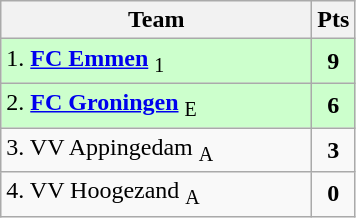<table class="wikitable" style="text-align:center; float:left; margin-right:1em">
<tr>
<th style="width:200px">Team</th>
<th width=20>Pts</th>
</tr>
<tr bgcolor=ccffcc>
<td align=left>1. <strong><a href='#'>FC Emmen</a></strong> <sub>1</sub></td>
<td><strong>9</strong></td>
</tr>
<tr bgcolor=ccffcc>
<td align=left>2. <strong><a href='#'>FC Groningen</a></strong> <sub>E</sub></td>
<td><strong>6</strong></td>
</tr>
<tr>
<td align=left>3. VV Appingedam <sub>A</sub></td>
<td><strong>3</strong></td>
</tr>
<tr>
<td align=left>4. VV Hoogezand <sub>A</sub></td>
<td><strong>0</strong></td>
</tr>
</table>
